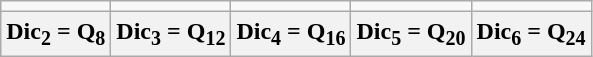<table class="wikitable">
<tr align=center>
<td></td>
<td></td>
<td></td>
<td></td>
<td></td>
</tr>
<tr>
<th>Dic<sub>2</sub> = Q<sub>8</sub></th>
<th>Dic<sub>3</sub> = Q<sub>12</sub></th>
<th>Dic<sub>4</sub> = Q<sub>16</sub></th>
<th>Dic<sub>5</sub> = Q<sub>20</sub></th>
<th>Dic<sub>6</sub> = Q<sub>24</sub></th>
</tr>
</table>
